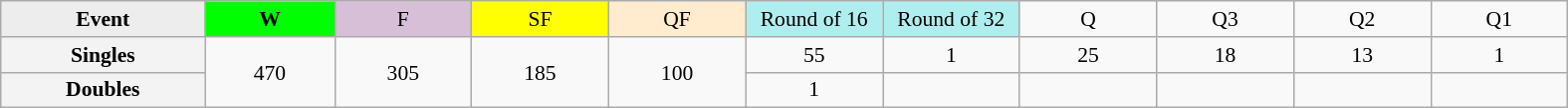<table class=wikitable style=font-size:90%;text-align:center>
<tr>
<td style="width:130px; background:#ededed;"><strong>Event</strong></td>
<td style="width:80px; background:lime;"><strong>W</strong></td>
<td style="width:85px; background:thistle;">F</td>
<td style="width:85px; background:#ff0;">SF</td>
<td style="width:85px; background:#ffebcd;">QF</td>
<td style="width:85px; background:#afeeee;">Round of 16</td>
<td style="width:85px; background:#afeeee;">Round of 32</td>
<td width=85>Q</td>
<td width=85>Q3</td>
<td width=85>Q2</td>
<td width=85>Q1</td>
</tr>
<tr>
<th style="background:#f3f3f3;">Singles</th>
<td rowspan=2>470</td>
<td rowspan=2>305</td>
<td rowspan=2>185</td>
<td rowspan=2>100</td>
<td>55</td>
<td>1</td>
<td>25</td>
<td>18</td>
<td>13</td>
<td>1</td>
</tr>
<tr>
<th style="background:#f3f3f3;">Doubles</th>
<td>1</td>
<td></td>
<td></td>
<td></td>
<td></td>
<td></td>
</tr>
</table>
